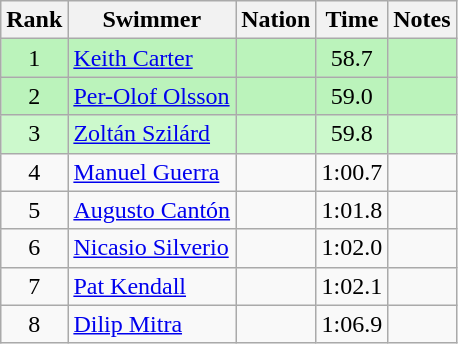<table class="wikitable sortable" style="text-align:center">
<tr>
<th>Rank</th>
<th>Swimmer</th>
<th>Nation</th>
<th>Time</th>
<th>Notes</th>
</tr>
<tr bgcolor=bbf3bb>
<td>1</td>
<td align=left><a href='#'>Keith Carter</a></td>
<td align=left></td>
<td data-sort-value=0:58.7>58.7</td>
<td></td>
</tr>
<tr bgcolor=bbf3bb>
<td>2</td>
<td align=left><a href='#'>Per-Olof Olsson</a></td>
<td align=left></td>
<td data-sort-value=0:59.0>59.0</td>
<td></td>
</tr>
<tr bgcolor=ccf9cc>
<td>3</td>
<td align=left><a href='#'>Zoltán Szilárd</a></td>
<td align=left></td>
<td data-sort-value=0:59.8>59.8</td>
<td></td>
</tr>
<tr>
<td>4</td>
<td align=left><a href='#'>Manuel Guerra</a></td>
<td align=left></td>
<td>1:00.7</td>
<td></td>
</tr>
<tr>
<td>5</td>
<td align=left><a href='#'>Augusto Cantón</a></td>
<td align=left></td>
<td>1:01.8</td>
<td></td>
</tr>
<tr>
<td>6</td>
<td align=left><a href='#'>Nicasio Silverio</a></td>
<td align=left></td>
<td>1:02.0</td>
<td></td>
</tr>
<tr>
<td>7</td>
<td align=left><a href='#'>Pat Kendall</a></td>
<td align=left></td>
<td>1:02.1</td>
<td></td>
</tr>
<tr>
<td>8</td>
<td align=left><a href='#'>Dilip Mitra</a></td>
<td align=left></td>
<td>1:06.9</td>
<td></td>
</tr>
</table>
